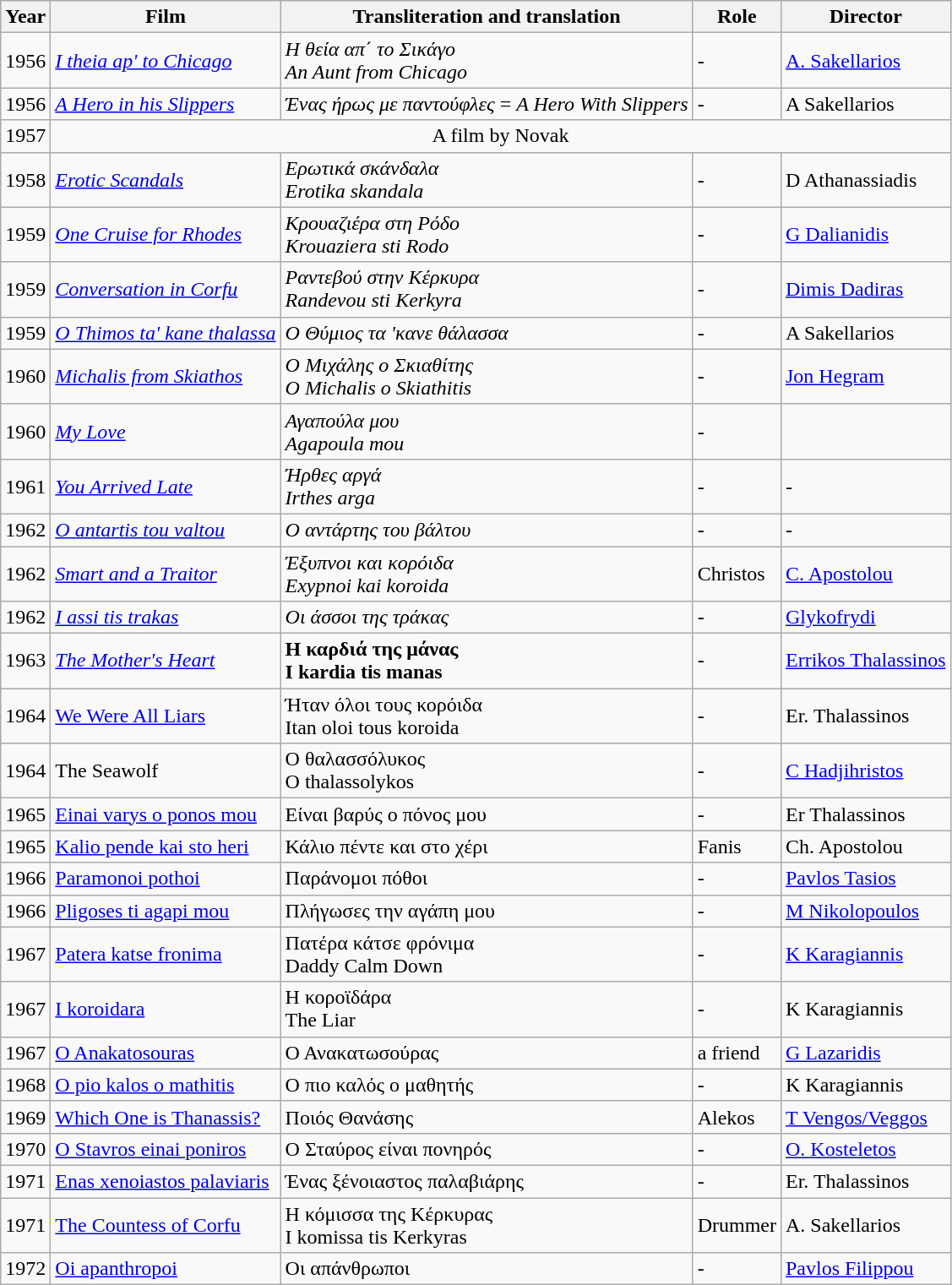<table class="wikitable">
<tr style="background:#efefef;">
<th>Year</th>
<th>Film</th>
<th>Transliteration and translation</th>
<th>Role</th>
<th>Director</th>
</tr>
<tr>
<td>1956</td>
<td><em><a href='#'>I theia ap' to Chicago</a></em></td>
<td><em>Η θεία απ΄ το Σικάγο</em><br><em>An Aunt from Chicago</em></td>
<td>-</td>
<td><a href='#'>A. Sakellarios</a></td>
</tr>
<tr>
<td>1956</td>
<td><em><a href='#'>A Hero in his Slippers</a></em></td>
<td><em>Ένας ήρως με παντούφλες</em> = <em>A Hero With Slippers</em></td>
<td>-</td>
<td>A Sakellarios</td>
</tr>
<tr>
<td>1957</td>
<td colspan="4" style="text-align:center;">A film by Novak</td>
</tr>
<tr>
<td>1958</td>
<td><em><a href='#'>Erotic Scandals</a></em></td>
<td><em>Ερωτικά σκάνδαλα</em><br><em>Erotika skandala</em></td>
<td>-</td>
<td>D Athanassiadis</td>
</tr>
<tr>
<td>1959</td>
<td><em><a href='#'>One Cruise for Rhodes</a></em></td>
<td><em>Κρουαζιέρα στη Ρόδο</em><br><em>Krouaziera sti Rodo</em></td>
<td>-</td>
<td><a href='#'>G Dalianidis</a></td>
</tr>
<tr>
<td>1959</td>
<td><em><a href='#'>Conversation in Corfu</a></em></td>
<td><em>Ραντεβού στην Κέρκυρα</em><br><em>Randevou sti Kerkyra</em></td>
<td>-</td>
<td><a href='#'>Dimis Dadiras</a></td>
</tr>
<tr>
<td>1959</td>
<td><em><a href='#'>O Thimos ta' kane thalassa</a></em></td>
<td><em>Ο Θύμιος τα 'κανε θάλασσα</em></td>
<td>-</td>
<td>A Sakellarios</td>
</tr>
<tr>
<td>1960</td>
<td><em><a href='#'>Michalis from Skiathos</a></em></td>
<td><em>Ο Μιχάλης ο Σκιαθίτης</em><br><em>O Michalis o Skiathitis</em></td>
<td>-</td>
<td><a href='#'>Jon Hegram</a></td>
</tr>
<tr>
<td>1960</td>
<td><em><a href='#'>My Love</a></em></td>
<td><em>Αγαπούλα μου</em><br><em>Agapoula mou</em></td>
<td>-</td>
</tr>
<tr>
<td>1961</td>
<td><em><a href='#'>You Arrived Late</a></em></td>
<td><em>Ήρθες αργά</em><br><em>Irthes arga</em></td>
<td>-</td>
<td>-</td>
</tr>
<tr>
<td>1962</td>
<td><em><a href='#'>O antartis tou valtou</a></em></td>
<td><em>Ο αντάρτης του βάλτου</em></td>
<td>-</td>
<td>-</td>
</tr>
<tr>
<td>1962</td>
<td><em><a href='#'>Smart and a Traitor</a></em></td>
<td><em>Έξυπνοι και κορόιδα</em><br><em>Exypnoi kai koroida</em></td>
<td>Christos</td>
<td><a href='#'>C. Apostolou</a></td>
</tr>
<tr>
<td>1962</td>
<td><em><a href='#'>I assi tis trakas</a></em></td>
<td><em>Οι άσσοι της τράκας</em></td>
<td>-</td>
<td><a href='#'>Glykofrydi</a></td>
</tr>
<tr>
<td>1963</td>
<td><em><a href='#'>The Mother's Heart</a></em></td>
<td><strong>Η καρδιά της μάνας<em><br></em>I kardia tis manas<em></td>
<td>-</td>
<td><a href='#'>Errikos Thalassinos</a></td>
</tr>
<tr>
<td>1964</td>
<td></em><a href='#'>We Were All Liars</a><em></td>
<td></em>Ήταν όλοι τους κορόιδα<em><br></em>Itan oloi tous koroida<em></td>
<td>-</td>
<td>Er. Thalassinos</td>
</tr>
<tr>
<td>1964</td>
<td></em>The Seawolf<em></td>
<td></em>Ο θαλασσόλυκος<em><br></em>O thalassolykos<em></td>
<td>-</td>
<td><a href='#'>C Hadjihristos</a></td>
</tr>
<tr>
<td>1965</td>
<td></em><a href='#'>Einai varys o ponos mou</a><em></td>
<td></em>Είναι βαρύς ο πόνος μου<em></td>
<td>-</td>
<td>Er Thalassinos</td>
</tr>
<tr>
<td>1965</td>
<td></em><a href='#'>Kalio pende kai sto heri</a><em></td>
<td></em>Κάλιο πέντε και στο χέρι<em></td>
<td>Fanis</td>
<td>Ch. Apostolou</td>
</tr>
<tr>
<td>1966</td>
<td></em><a href='#'>Paramonoi pothoi</a><em></td>
<td></em>Παράνομοι πόθοι<em></td>
<td>-</td>
<td><a href='#'>Pavlos Tasios</a></td>
</tr>
<tr>
<td>1966</td>
<td></em><a href='#'>Pligoses ti agapi mou</a><em></td>
<td></em>Πλήγωσες την αγάπη μου<em></td>
<td>-</td>
<td><a href='#'>M Nikolopoulos</a></td>
</tr>
<tr>
<td>1967</td>
<td></em><a href='#'>Patera katse fronima</a><em></td>
<td></em>Πατέρα κάτσε φρόνιμα<em><br></em>Daddy Calm Down<em></td>
<td>-</td>
<td><a href='#'>K Karagiannis</a></td>
</tr>
<tr>
<td>1967</td>
<td></em><a href='#'>I koroidara</a><em></td>
<td></em>Η κοροϊδάρα<em><br></em>The Liar<em></td>
<td>-</td>
<td>K Karagiannis</td>
</tr>
<tr>
<td>1967</td>
<td></em><a href='#'>O Anakatosouras</a><em></td>
<td></em>Ο Ανακατωσούρας<em></td>
<td>a friend</td>
<td><a href='#'>G Lazaridis</a></td>
</tr>
<tr>
<td>1968</td>
<td></em><a href='#'>O pio kalos o mathitis</a><em></td>
<td></em>Ο πιο καλός ο μαθητής<em></td>
<td>-</td>
<td>K Karagiannis</td>
</tr>
<tr>
<td>1969</td>
<td></em><a href='#'>Which One is Thanassis?</a><em></td>
<td></em>Ποιός Θανάσης<em></td>
<td>Alekos</td>
<td><a href='#'>T Vengos/Veggos</a></td>
</tr>
<tr>
<td>1970</td>
<td></em><a href='#'>O Stavros einai poniros</a><em></td>
<td></em>Ο Σταύρος είναι πονηρός<em></td>
<td>-</td>
<td><a href='#'>O. Kosteletos</a></td>
</tr>
<tr>
<td>1971</td>
<td></em><a href='#'>Enas xenoiastos palaviaris</a><em></td>
<td></em>Ένας ξένοιαστος παλαβιάρης<em></td>
<td>-</td>
<td>Er. Thalassinos</td>
</tr>
<tr>
<td>1971</td>
<td></em><a href='#'>The Countess of Corfu</a><em></td>
<td></em>Η κόμισσα της Κέρκυρας<em><br></em>I komissa tis Kerkyras<em></td>
<td>Drummer</td>
<td>A. Sakellarios</td>
</tr>
<tr>
<td>1972</td>
<td></em><a href='#'>Oi apanthropoi</a><em></td>
<td></em>Οι απάνθρωποι<em></td>
<td>-</td>
<td><a href='#'>Pavlos Filippou</a></td>
</tr>
</table>
